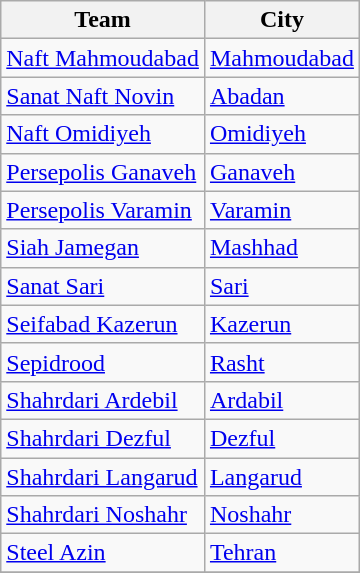<table class="wikitable">
<tr>
<th>Team</th>
<th>City</th>
</tr>
<tr>
<td><a href='#'>Naft Mahmoudabad</a></td>
<td><a href='#'>Mahmoudabad</a></td>
</tr>
<tr>
<td><a href='#'>Sanat Naft Novin</a></td>
<td><a href='#'>Abadan</a></td>
</tr>
<tr>
<td><a href='#'>Naft Omidiyeh</a></td>
<td><a href='#'>Omidiyeh</a></td>
</tr>
<tr>
<td><a href='#'>Persepolis Ganaveh</a></td>
<td><a href='#'>Ganaveh</a></td>
</tr>
<tr>
<td><a href='#'>Persepolis Varamin</a></td>
<td><a href='#'>Varamin</a></td>
</tr>
<tr>
<td><a href='#'>Siah Jamegan</a></td>
<td><a href='#'>Mashhad</a></td>
</tr>
<tr>
<td><a href='#'>Sanat Sari</a></td>
<td><a href='#'>Sari</a></td>
</tr>
<tr>
<td><a href='#'>Seifabad Kazerun</a></td>
<td><a href='#'>Kazerun</a></td>
</tr>
<tr>
<td><a href='#'>Sepidrood</a></td>
<td><a href='#'>Rasht</a></td>
</tr>
<tr>
<td><a href='#'>Shahrdari Ardebil</a></td>
<td><a href='#'>Ardabil</a></td>
</tr>
<tr>
<td><a href='#'>Shahrdari Dezful</a></td>
<td><a href='#'>Dezful</a></td>
</tr>
<tr>
<td><a href='#'>Shahrdari Langarud</a></td>
<td><a href='#'>Langarud</a></td>
</tr>
<tr>
<td><a href='#'>Shahrdari Noshahr</a></td>
<td><a href='#'>Noshahr</a></td>
</tr>
<tr>
<td><a href='#'>Steel Azin</a></td>
<td><a href='#'>Tehran</a></td>
</tr>
<tr>
</tr>
</table>
